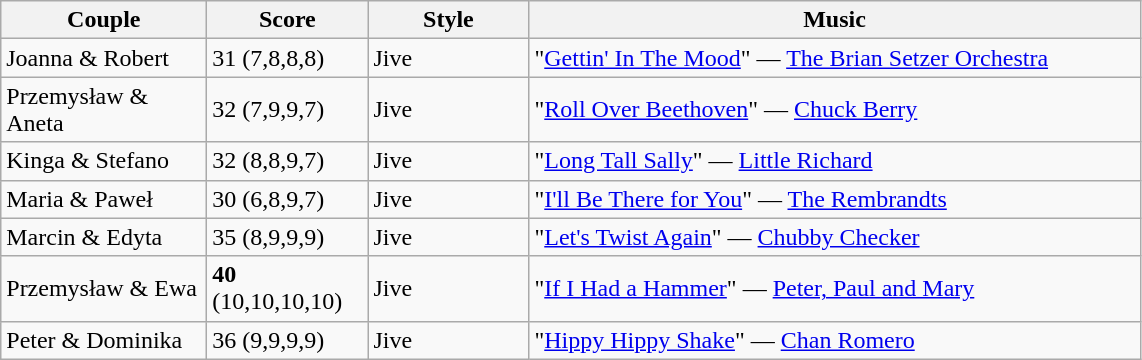<table class="wikitable">
<tr>
<th width="130">Couple</th>
<th width="100">Score</th>
<th width="100">Style</th>
<th width="400">Music</th>
</tr>
<tr>
<td>Joanna & Robert</td>
<td>31 (7,8,8,8)</td>
<td>Jive</td>
<td>"<a href='#'>Gettin' In The Mood</a>" — <a href='#'>The Brian Setzer Orchestra</a></td>
</tr>
<tr>
<td>Przemysław & Aneta</td>
<td>32 (7,9,9,7)</td>
<td>Jive</td>
<td>"<a href='#'>Roll Over Beethoven</a>" — <a href='#'>Chuck Berry</a></td>
</tr>
<tr>
<td>Kinga & Stefano</td>
<td>32 (8,8,9,7)</td>
<td>Jive</td>
<td>"<a href='#'>Long Tall Sally</a>" — <a href='#'>Little Richard</a></td>
</tr>
<tr>
<td>Maria & Paweł</td>
<td>30 (6,8,9,7)</td>
<td>Jive</td>
<td>"<a href='#'>I'll Be There for You</a>" — <a href='#'>The Rembrandts</a></td>
</tr>
<tr>
<td>Marcin & Edyta</td>
<td>35 (8,9,9,9)</td>
<td>Jive</td>
<td>"<a href='#'>Let's Twist Again</a>" — <a href='#'>Chubby Checker</a></td>
</tr>
<tr>
<td>Przemysław & Ewa</td>
<td><strong>40</strong> (10,10,10,10)</td>
<td>Jive</td>
<td>"<a href='#'>If I Had a Hammer</a>" — <a href='#'>Peter, Paul and Mary</a></td>
</tr>
<tr>
<td>Peter & Dominika</td>
<td>36 (9,9,9,9)</td>
<td>Jive</td>
<td>"<a href='#'>Hippy Hippy Shake</a>" — <a href='#'>Chan Romero</a></td>
</tr>
</table>
